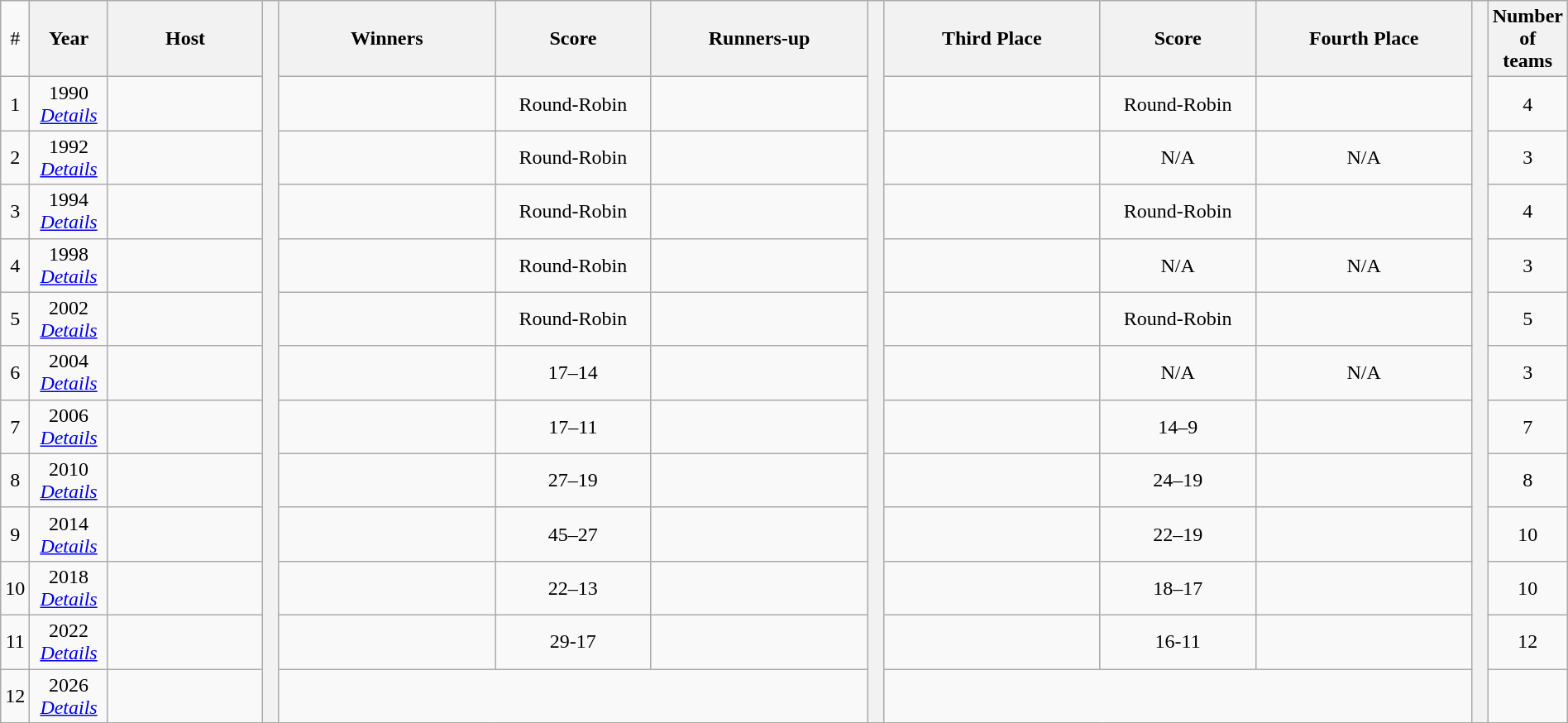<table class="wikitable" style="text-align:center; width:100%">
<tr>
<td>#</td>
<th width=5%>Year</th>
<th width=10%>Host</th>
<th width=1% rowspan=21 bgcolor=ffffff></th>
<th width=14%>Winners</th>
<th width=10%>Score</th>
<th width=14%>Runners-up</th>
<th width=1% rowspan=21 bgcolor=ffffff></th>
<th width=14%>Third Place</th>
<th width=10%>Score</th>
<th width=14%>Fourth Place</th>
<th width=1% rowspan=21 bgcolor=ffffff></th>
<th width=4%>Number of teams</th>
</tr>
<tr>
<td>1</td>
<td>1990 <br> <em><a href='#'>Details</a></em></td>
<td></td>
<td><strong></strong></td>
<td>Round-Robin</td>
<td></td>
<td></td>
<td>Round-Robin</td>
<td></td>
<td>4</td>
</tr>
<tr>
<td>2</td>
<td>1992 <br> <em><a href='#'>Details</a></em></td>
<td></td>
<td><strong></strong></td>
<td>Round-Robin</td>
<td></td>
<td></td>
<td>N/A</td>
<td>N/A</td>
<td>3</td>
</tr>
<tr>
<td>3</td>
<td>1994 <br> <em><a href='#'>Details</a></em></td>
<td></td>
<td><strong></strong></td>
<td>Round-Robin</td>
<td></td>
<td></td>
<td>Round-Robin</td>
<td></td>
<td>4</td>
</tr>
<tr>
<td>4</td>
<td>1998 <br> <em><a href='#'>Details</a></em></td>
<td></td>
<td><strong></strong></td>
<td>Round-Robin</td>
<td></td>
<td></td>
<td>N/A</td>
<td>N/A</td>
<td>3</td>
</tr>
<tr>
<td>5</td>
<td>2002 <br> <em><a href='#'>Details</a></em></td>
<td></td>
<td><strong></strong></td>
<td>Round-Robin</td>
<td></td>
<td></td>
<td>Round-Robin</td>
<td></td>
<td>5</td>
</tr>
<tr>
<td>6</td>
<td>2004 <br> <em><a href='#'>Details</a></em></td>
<td></td>
<td><strong></strong></td>
<td>17–14</td>
<td></td>
<td></td>
<td>N/A</td>
<td>N/A</td>
<td>3</td>
</tr>
<tr>
<td>7</td>
<td>2006 <br> <em><a href='#'>Details</a></em></td>
<td></td>
<td><strong></strong></td>
<td>17–11</td>
<td></td>
<td></td>
<td>14–9</td>
<td></td>
<td>7</td>
</tr>
<tr>
<td>8</td>
<td>2010 <br> <em><a href='#'>Details</a></em></td>
<td></td>
<td><strong></strong></td>
<td>27–19</td>
<td></td>
<td></td>
<td>24–19</td>
<td></td>
<td>8</td>
</tr>
<tr>
<td>9</td>
<td>2014 <br> <em><a href='#'>Details</a></em></td>
<td></td>
<td><strong></strong></td>
<td>45–27</td>
<td></td>
<td></td>
<td>22–19</td>
<td></td>
<td>10</td>
</tr>
<tr>
<td>10</td>
<td>2018 <br> <em><a href='#'>Details</a></em></td>
<td></td>
<td><strong></strong></td>
<td>22–13</td>
<td></td>
<td></td>
<td>18–17</td>
<td></td>
<td>10</td>
</tr>
<tr>
<td>11</td>
<td>2022 <br> <em><a href='#'>Details</a></em></td>
<td></td>
<td><strong></strong></td>
<td>29-17</td>
<td></td>
<td></td>
<td>16-11</td>
<td></td>
<td>12</td>
</tr>
<tr>
<td>12</td>
<td>2026 <br> <em><a href='#'>Details</a></em></td>
</tr>
</table>
